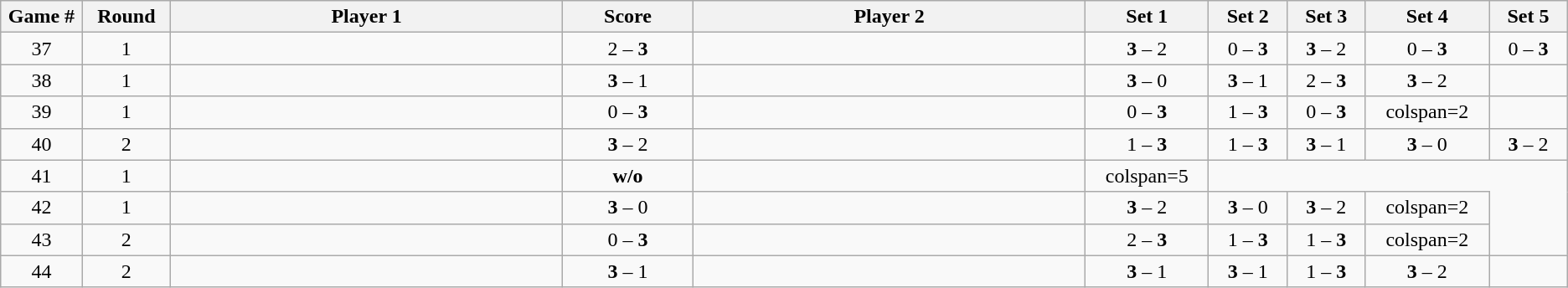<table class="wikitable">
<tr>
<th width="2%">Game #</th>
<th width="2%">Round</th>
<th width="15%">Player 1</th>
<th width="5%">Score</th>
<th width="15%">Player 2</th>
<th width="3%">Set 1</th>
<th width="3%">Set 2</th>
<th width="3%">Set 3</th>
<th width="3%">Set 4</th>
<th width="3%">Set 5</th>
</tr>
<tr style=text-align:center;">
<td>37</td>
<td>1</td>
<td></td>
<td>2 – <strong>3</strong></td>
<td></td>
<td><strong>3</strong> – 2</td>
<td>0 – <strong>3</strong></td>
<td><strong>3</strong> – 2</td>
<td>0 – <strong>3</strong></td>
<td>0 – <strong>3</strong></td>
</tr>
<tr style=text-align:center;">
<td>38</td>
<td>1</td>
<td></td>
<td><strong>3</strong> – 1</td>
<td></td>
<td><strong>3</strong> – 0</td>
<td><strong>3</strong> – 1</td>
<td>2 – <strong>3</strong></td>
<td><strong>3</strong> – 2</td>
<td></td>
</tr>
<tr style=text-align:center;">
<td>39</td>
<td>1</td>
<td></td>
<td>0 – <strong>3</strong></td>
<td></td>
<td>0 – <strong>3</strong></td>
<td>1 – <strong>3</strong></td>
<td>0 – <strong>3</strong></td>
<td>colspan=2</td>
</tr>
<tr style=text-align:center;">
<td>40</td>
<td>2</td>
<td></td>
<td><strong>3</strong> – 2</td>
<td></td>
<td>1 – <strong>3</strong></td>
<td>1 – <strong>3</strong></td>
<td><strong>3</strong> – 1</td>
<td><strong>3</strong> – 0</td>
<td><strong>3</strong> – 2</td>
</tr>
<tr style=text-align:center;">
<td>41</td>
<td>1</td>
<td></td>
<td><strong>w/o</strong></td>
<td></td>
<td>colspan=5</td>
</tr>
<tr style=text-align:center;">
<td>42</td>
<td>1</td>
<td></td>
<td><strong>3</strong> – 0</td>
<td></td>
<td><strong>3</strong> – 2</td>
<td><strong>3</strong> – 0</td>
<td><strong>3</strong> – 2</td>
<td>colspan=2</td>
</tr>
<tr style=text-align:center;">
<td>43</td>
<td>2</td>
<td></td>
<td>0 – <strong>3</strong></td>
<td></td>
<td>2 – <strong>3</strong></td>
<td>1 – <strong>3</strong></td>
<td>1 – <strong>3</strong></td>
<td>colspan=2</td>
</tr>
<tr style=text-align:center;">
<td>44</td>
<td>2</td>
<td></td>
<td><strong>3</strong> – 1</td>
<td></td>
<td><strong>3</strong> – 1</td>
<td><strong>3</strong> – 1</td>
<td>1 – <strong>3</strong></td>
<td><strong>3</strong> – 2</td>
<td></td>
</tr>
</table>
